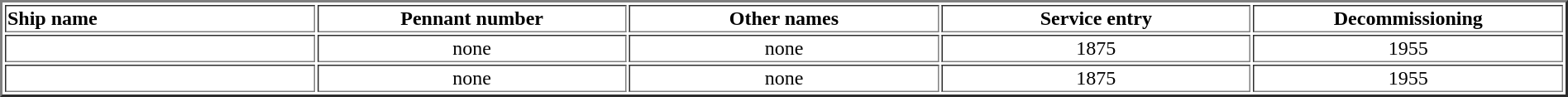<table width="100%" border="2">
<tr>
<th width="16%" align="left">Ship name</th>
<th width="16%" align="center">Pennant number</th>
<th width="16%" align="center">Other names</th>
<th width="16%" align="center">Service entry</th>
<th width="16%" align="center">Decommissioning</th>
</tr>
<tr>
<td align="center"></td>
<td align="center">none</td>
<td align="center">none</td>
<td align="center">1875</td>
<td align="center">1955</td>
</tr>
<tr>
<td align="center"></td>
<td align="center">none</td>
<td align="center">none</td>
<td align="center">1875</td>
<td align="center">1955</td>
</tr>
</table>
